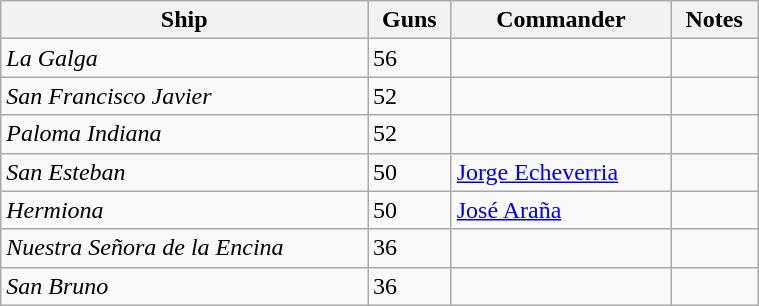<table class="wikitable" width="40%">
<tr>
<th style="">Ship</th>
<th style="">Guns</th>
<th style="">Commander</th>
<th style="">Notes</th>
</tr>
<tr>
<td><em>La Galga</em></td>
<td>56</td>
<td></td>
<td></td>
</tr>
<tr>
<td><em>San Francisco Javier</em></td>
<td>52</td>
<td></td>
<td></td>
</tr>
<tr>
<td><em>Paloma Indiana</em></td>
<td>52</td>
<td></td>
<td></td>
</tr>
<tr>
<td><em>San Esteban</em></td>
<td>50</td>
<td><a href='#'>Jorge Echeverria</a></td>
<td></td>
</tr>
<tr>
<td><em>Hermiona</em></td>
<td>50</td>
<td><a href='#'>José Araña</a></td>
<td></td>
</tr>
<tr>
<td><em>Nuestra Señora de la Encina</em></td>
<td>36</td>
<td></td>
<td></td>
</tr>
<tr>
<td><em>San Bruno</em></td>
<td>36</td>
<td></td>
<td></td>
</tr>
</table>
